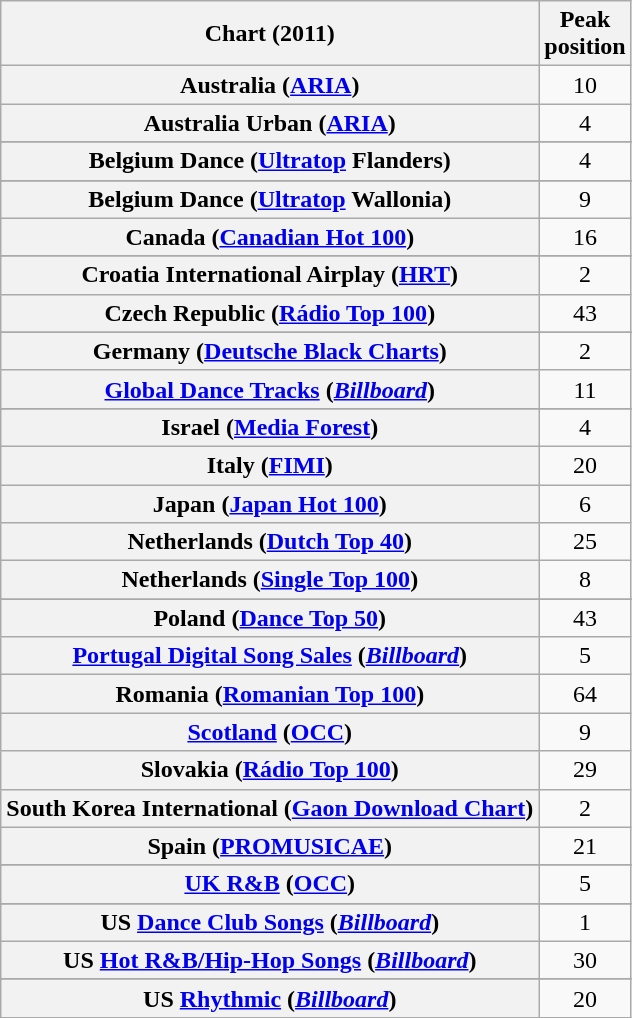<table class="wikitable sortable plainrowheaders" style="text-align:center">
<tr>
<th scope="col">Chart (2011)</th>
<th scope="col">Peak<br>position</th>
</tr>
<tr>
<th scope="row">Australia (<a href='#'>ARIA</a>)</th>
<td style="text-align:center;">10</td>
</tr>
<tr>
<th scope="row">Australia Urban (<a href='#'>ARIA</a>)</th>
<td style="text-align:center;">4</td>
</tr>
<tr>
</tr>
<tr>
<th scope="row">Belgium Dance (<a href='#'>Ultratop</a> Flanders)</th>
<td style="text-align:center;">4</td>
</tr>
<tr>
</tr>
<tr>
<th scope="row">Belgium Dance (<a href='#'>Ultratop</a> Wallonia)</th>
<td style="text-align:center;">9</td>
</tr>
<tr>
<th scope="row">Canada (<a href='#'>Canadian Hot 100</a>)</th>
<td style="text-align:center;">16</td>
</tr>
<tr>
</tr>
<tr>
</tr>
<tr>
<th scope="row">Croatia International Airplay (<a href='#'>HRT</a>)</th>
<td style="text-align:center;">2</td>
</tr>
<tr>
<th scope="row">Czech Republic (<a href='#'>Rádio Top 100</a>)</th>
<td style="text-align:center;">43</td>
</tr>
<tr>
</tr>
<tr>
</tr>
<tr>
</tr>
<tr>
<th scope="row">Germany (<a href='#'>Deutsche Black Charts</a>)</th>
<td style="text-align:center;">2</td>
</tr>
<tr>
<th scope="row"><a href='#'>Global Dance Tracks</a> (<em><a href='#'>Billboard</a></em>)</th>
<td style="text-align:center;">11</td>
</tr>
<tr>
</tr>
<tr>
<th scope="row">Israel (<a href='#'>Media Forest</a>)</th>
<td style="text-align:center;">4</td>
</tr>
<tr>
<th scope="row">Italy (<a href='#'>FIMI</a>)</th>
<td style="text-align:center;">20</td>
</tr>
<tr>
<th scope="row">Japan (<a href='#'>Japan Hot 100</a>)</th>
<td style="text-align:center;">6</td>
</tr>
<tr>
<th scope="row">Netherlands (<a href='#'>Dutch Top 40</a>)</th>
<td style="text-align:center;">25</td>
</tr>
<tr>
<th scope="row">Netherlands (<a href='#'>Single Top 100</a>)</th>
<td style="text-align:center;">8</td>
</tr>
<tr>
</tr>
<tr>
</tr>
<tr>
<th scope="row">Poland (<a href='#'>Dance Top 50</a>)</th>
<td style="text-align:center;">43</td>
</tr>
<tr>
<th scope="row"><a href='#'>Portugal Digital Song Sales</a> (<em><a href='#'>Billboard</a></em>)</th>
<td style="text-align:center;">5</td>
</tr>
<tr>
<th scope="row">Romania (<a href='#'>Romanian Top 100</a>)</th>
<td>64</td>
</tr>
<tr>
<th scope="row"><a href='#'>Scotland</a> (<a href='#'>OCC</a>)</th>
<td style="text-align:center;">9</td>
</tr>
<tr>
<th scope="row">Slovakia (<a href='#'>Rádio Top 100</a>)</th>
<td style="text-align:center;">29</td>
</tr>
<tr>
<th scope="row">South Korea International (<a href='#'>Gaon Download Chart</a>)</th>
<td style="text-align:center;">2</td>
</tr>
<tr>
<th scope="row">Spain (<a href='#'>PROMUSICAE</a>)</th>
<td style="text-align:center;">21</td>
</tr>
<tr>
</tr>
<tr>
</tr>
<tr>
<th scope="row"><a href='#'>UK R&B</a> (<a href='#'>OCC</a>)</th>
<td style="text-align:center;">5</td>
</tr>
<tr>
</tr>
<tr>
<th scope="row">US <a href='#'>Dance Club Songs</a> (<em><a href='#'>Billboard</a></em>)</th>
<td style="text-align:center;">1</td>
</tr>
<tr>
<th scope="row">US <a href='#'>Hot R&B/Hip-Hop Songs</a> (<em><a href='#'>Billboard</a></em>)</th>
<td style="text-align:center;">30</td>
</tr>
<tr>
</tr>
<tr>
<th scope="row">US <a href='#'>Rhythmic</a> (<em><a href='#'>Billboard</a></em>)</th>
<td style="text-align:center;">20</td>
</tr>
</table>
